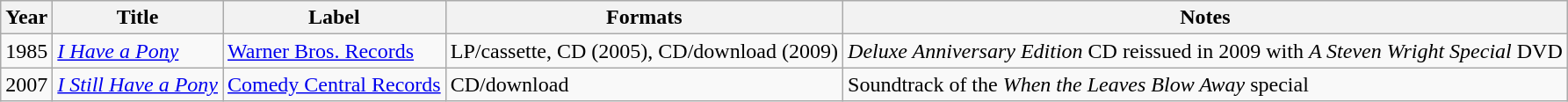<table class="wikitable">
<tr>
<th>Year</th>
<th>Title</th>
<th>Label</th>
<th>Formats</th>
<th>Notes</th>
</tr>
<tr>
<td>1985</td>
<td><em><a href='#'>I Have a Pony</a></em></td>
<td><a href='#'>Warner Bros. Records</a></td>
<td>LP/cassette, CD (2005), CD/download (2009)</td>
<td><em>Deluxe Anniversary Edition</em> CD reissued in 2009 with <em>A Steven Wright Special</em> DVD</td>
</tr>
<tr>
<td>2007</td>
<td><em><a href='#'>I Still Have a Pony</a></em></td>
<td><a href='#'>Comedy Central Records</a></td>
<td>CD/download</td>
<td>Soundtrack of the <em>When the Leaves Blow Away</em> special</td>
</tr>
</table>
